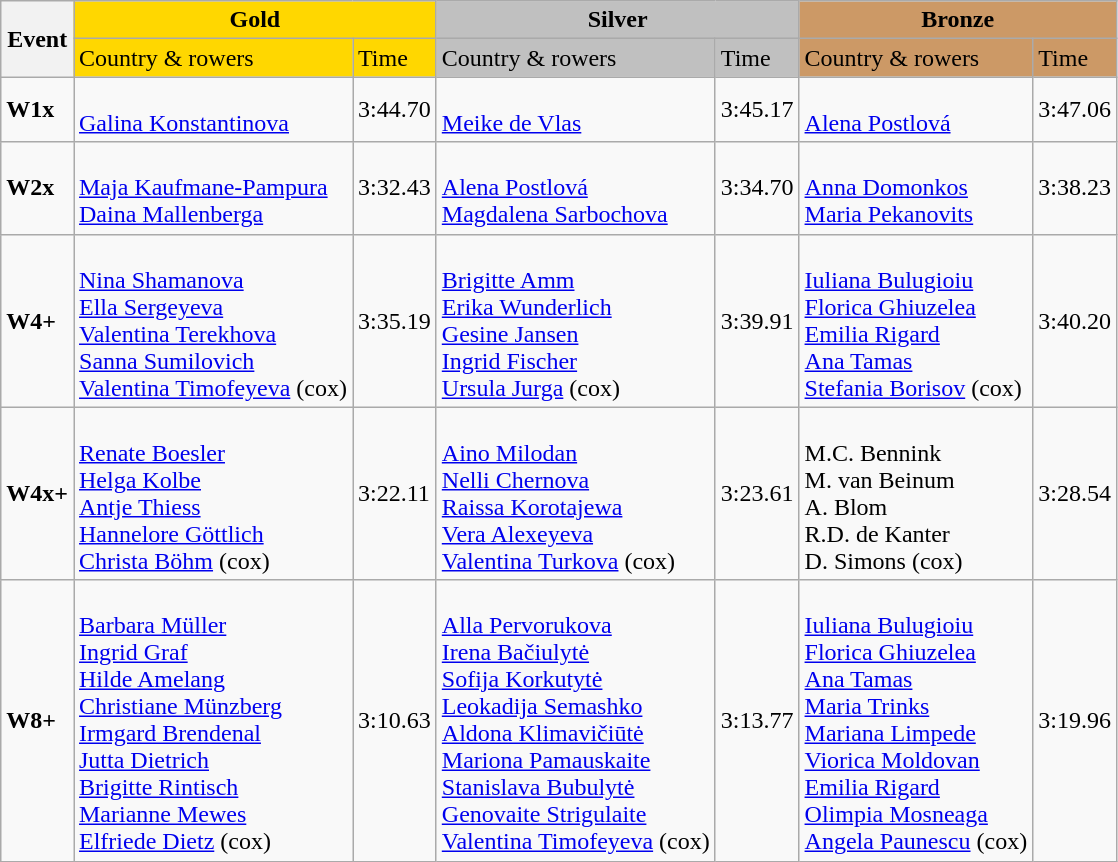<table class="wikitable">
<tr>
<th rowspan="2">Event</th>
<th colspan="2" style="background:gold;">Gold</th>
<th colspan="2" style="background:silver;">Silver</th>
<th colspan="2" style="background:#c96;">Bronze</th>
</tr>
<tr>
<td style="background:gold;">Country & rowers</td>
<td style="background:gold;">Time</td>
<td style="background:silver;">Country & rowers</td>
<td style="background:silver;">Time</td>
<td style="background:#c96;">Country & rowers</td>
<td style="background:#c96;">Time</td>
</tr>
<tr>
<td><strong>W1x</strong></td>
<td> <br> <a href='#'>Galina Konstantinova</a></td>
<td>3:44.70</td>
<td> <br> <a href='#'>Meike de Vlas</a></td>
<td>3:45.17</td>
<td> <br> <a href='#'>Alena Postlová</a></td>
<td>3:47.06</td>
</tr>
<tr>
<td><strong>W2x</strong></td>
<td> <br> <a href='#'>Maja Kaufmane-Pampura</a> <br> <a href='#'>Daina Mallenberga</a></td>
<td>3:32.43</td>
<td> <br> <a href='#'>Alena Postlová</a> <br> <a href='#'>Magdalena Sarbochova</a></td>
<td>3:34.70</td>
<td> <br> <a href='#'>Anna Domonkos</a> <br> <a href='#'>Maria Pekanovits</a></td>
<td>3:38.23</td>
</tr>
<tr>
<td><strong> W4+</strong></td>
<td> <br> <a href='#'>Nina Shamanova</a> <br> <a href='#'>Ella Sergeyeva</a> <br> <a href='#'>Valentina Terekhova</a> <br> <a href='#'>Sanna Sumilovich</a> <br> <a href='#'>Valentina Timofeyeva</a> (cox)</td>
<td>3:35.19</td>
<td> <br> <a href='#'>Brigitte Amm</a> <br> <a href='#'>Erika Wunderlich</a> <br> <a href='#'>Gesine Jansen</a> <br> <a href='#'>Ingrid Fischer</a> <br> <a href='#'>Ursula Jurga</a> (cox)</td>
<td>3:39.91</td>
<td> <br> <a href='#'>Iuliana Bulugioiu</a> <br> <a href='#'>Florica Ghiuzelea</a> <br> <a href='#'>Emilia Rigard</a> <br> <a href='#'>Ana Tamas</a> <br> <a href='#'>Stefania Borisov</a> (cox)</td>
<td>3:40.20</td>
</tr>
<tr>
<td><strong>W4x+</strong></td>
<td> <br> <a href='#'>Renate Boesler</a> <br> <a href='#'>Helga Kolbe</a> <br> <a href='#'>Antje Thiess</a> <br> <a href='#'>Hannelore Göttlich</a> <br> <a href='#'>Christa Böhm</a> (cox)</td>
<td>3:22.11</td>
<td> <br> <a href='#'>Aino Milodan</a> <br> <a href='#'>Nelli Chernova</a> <br> <a href='#'>Raissa Korotajewa</a> <br> <a href='#'>Vera Alexeyeva</a> <br> <a href='#'>Valentina Turkova</a> (cox)</td>
<td>3:23.61</td>
<td> <br> M.C. Bennink <br> M. van Beinum <br> A. Blom <br> R.D. de Kanter <br> D. Simons (cox)</td>
<td>3:28.54</td>
</tr>
<tr>
<td><strong>W8+</strong></td>
<td> <br> <a href='#'>Barbara Müller</a> <br> <a href='#'>Ingrid Graf</a> <br> <a href='#'>Hilde Amelang</a> <br> <a href='#'>Christiane Münzberg</a> <br> <a href='#'>Irmgard Brendenal</a> <br> <a href='#'>Jutta Dietrich</a> <br> <a href='#'>Brigitte Rintisch</a> <br> <a href='#'>Marianne Mewes</a> <br> <a href='#'>Elfriede Dietz</a> (cox)</td>
<td>3:10.63</td>
<td> <br> <a href='#'>Alla Pervorukova</a> <br> <a href='#'>Irena Bačiulytė</a> <br> <a href='#'>Sofija Korkutytė</a> <br> <a href='#'>Leokadija Semashko</a> <br> <a href='#'>Aldona Klimavičiūtė</a> <br> <a href='#'>Mariona Pamauskaite</a> <br> <a href='#'>Stanislava Bubulytė</a> <br> <a href='#'>Genovaite Strigulaite</a> <br> <a href='#'>Valentina Timofeyeva</a> (cox)</td>
<td>3:13.77</td>
<td> <br> <a href='#'>Iuliana Bulugioiu</a> <br> <a href='#'>Florica Ghiuzelea</a> <br> <a href='#'>Ana Tamas</a> <br> <a href='#'>Maria Trinks</a> <br> <a href='#'>Mariana Limpede</a> <br> <a href='#'>Viorica Moldovan</a> <br> <a href='#'>Emilia Rigard</a> <br> <a href='#'>Olimpia Mosneaga</a> <br> <a href='#'>Angela Paunescu</a> (cox)</td>
<td>3:19.96</td>
</tr>
</table>
